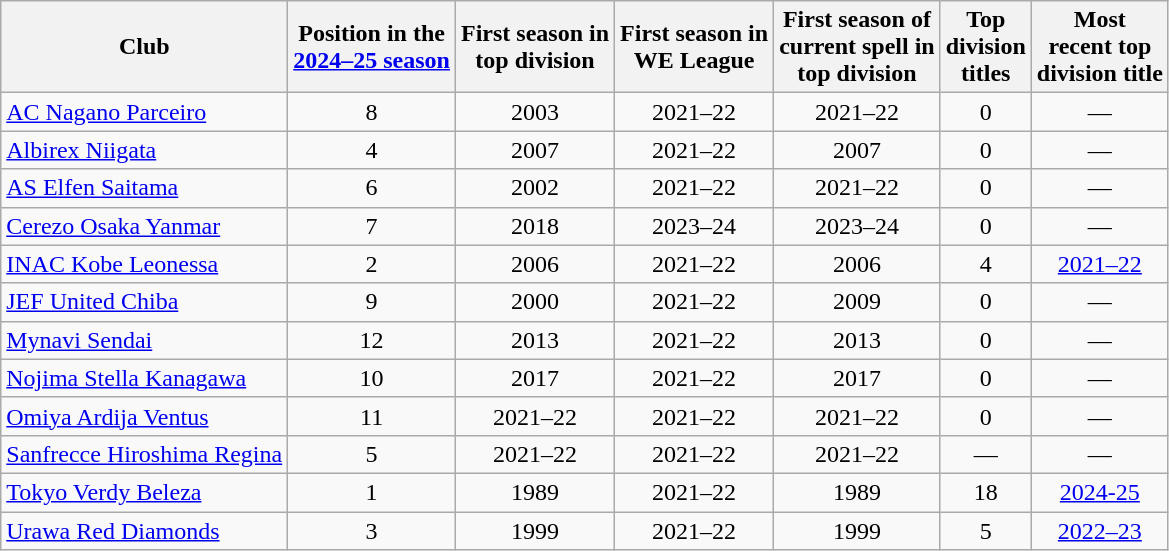<table class="wikitable sortable" style="text-align:center">
<tr>
<th>Club</th>
<th>Position in the<br><a href='#'>2024–25 season</a></th>
<th>First season in<br>top division</th>
<th>First season in<br>WE League</th>
<th>First season of<br>current spell in<br>top division</th>
<th>Top <br> division<br>titles</th>
<th>Most<br> recent top <br> division title</th>
</tr>
<tr>
<td style="text-align:left"><a href='#'>AC Nagano Parceiro</a></td>
<td>8</td>
<td>2003</td>
<td>2021–22</td>
<td>2021–22</td>
<td>0</td>
<td>—</td>
</tr>
<tr>
<td style="text-align:left"><a href='#'>Albirex Niigata</a></td>
<td>4</td>
<td>2007</td>
<td>2021–22</td>
<td>2007</td>
<td>0</td>
<td>—</td>
</tr>
<tr>
<td style="text-align:left"><a href='#'>AS Elfen Saitama</a></td>
<td>6</td>
<td>2002</td>
<td>2021–22</td>
<td>2021–22</td>
<td>0</td>
<td>—</td>
</tr>
<tr>
<td style="text-align:left"><a href='#'>Cerezo Osaka Yanmar</a></td>
<td>7</td>
<td>2018</td>
<td>2023–24</td>
<td>2023–24</td>
<td>0</td>
<td>—</td>
</tr>
<tr>
<td style="text-align:left"><a href='#'>INAC Kobe Leonessa</a></td>
<td>2</td>
<td>2006</td>
<td>2021–22</td>
<td>2006</td>
<td>4</td>
<td><a href='#'>2021–22</a></td>
</tr>
<tr>
<td style="text-align:left"><a href='#'>JEF United Chiba</a></td>
<td>9</td>
<td>2000</td>
<td>2021–22</td>
<td>2009</td>
<td>0</td>
<td>—</td>
</tr>
<tr>
<td style="text-align:left"><a href='#'>Mynavi Sendai</a></td>
<td>12</td>
<td>2013</td>
<td>2021–22</td>
<td>2013</td>
<td>0</td>
<td>—</td>
</tr>
<tr>
<td style="text-align:left"><a href='#'>Nojima Stella Kanagawa</a></td>
<td>10</td>
<td>2017</td>
<td>2021–22</td>
<td>2017</td>
<td>0</td>
<td>—</td>
</tr>
<tr>
<td style="text-align:left"><a href='#'>Omiya Ardija Ventus</a></td>
<td>11</td>
<td>2021–22</td>
<td>2021–22</td>
<td>2021–22</td>
<td>0</td>
<td>—</td>
</tr>
<tr>
<td style="text-align:left"><a href='#'>Sanfrecce Hiroshima Regina</a></td>
<td>5</td>
<td>2021–22</td>
<td>2021–22</td>
<td>2021–22</td>
<td>—</td>
<td>—</td>
</tr>
<tr>
<td style="text-align:left"><a href='#'>Tokyo Verdy Beleza</a></td>
<td>1</td>
<td>1989</td>
<td>2021–22</td>
<td>1989</td>
<td>18</td>
<td><a href='#'>2024-25</a></td>
</tr>
<tr>
<td style="text-align:left"><a href='#'>Urawa Red Diamonds</a></td>
<td>3</td>
<td>1999</td>
<td>2021–22</td>
<td>1999</td>
<td>5</td>
<td><a href='#'>2022–23</a></td>
</tr>
</table>
